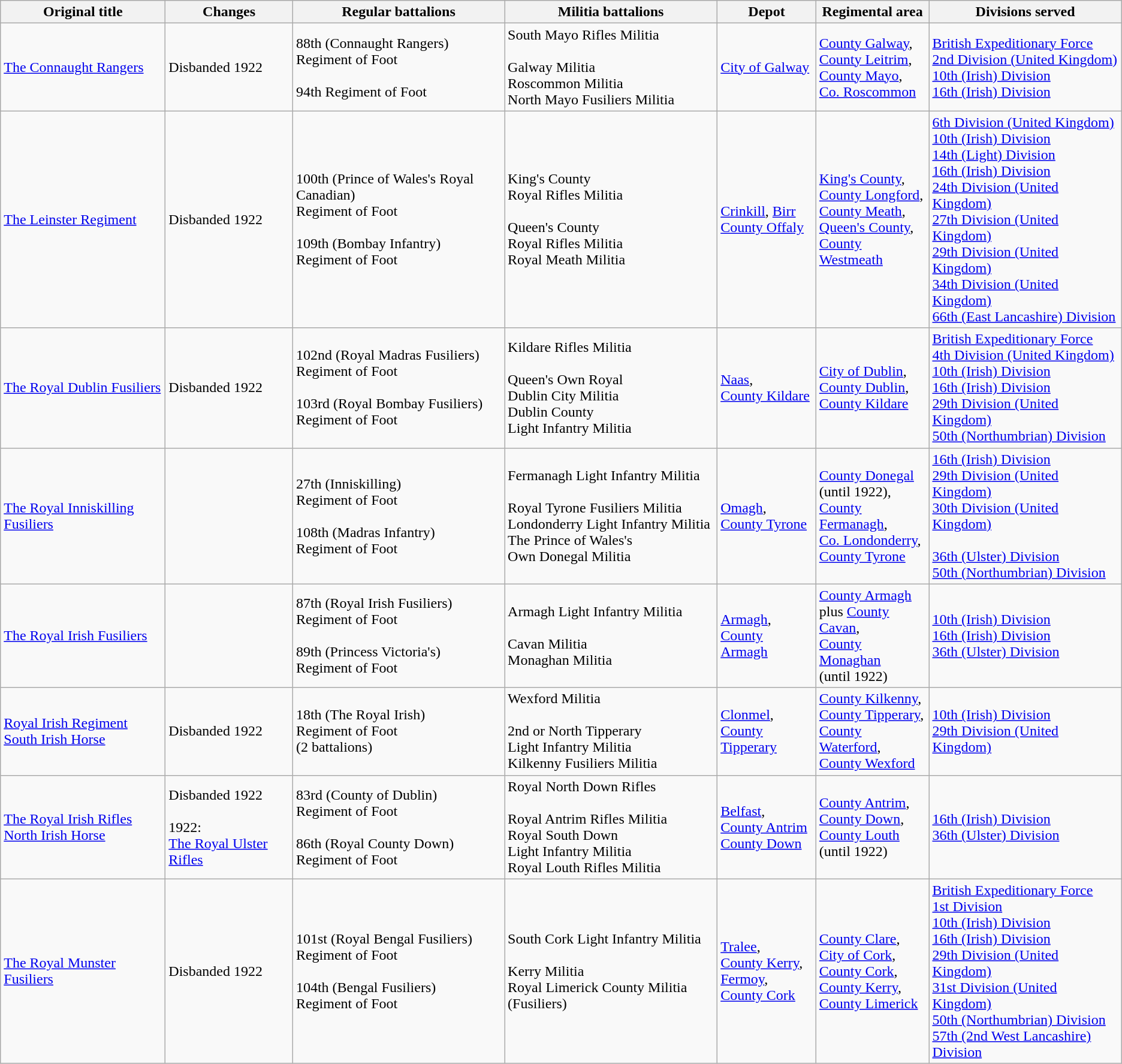<table class="wikitable">
<tr>
<th>Original title</th>
<th>Changes</th>
<th>Regular battalions</th>
<th>Militia battalions</th>
<th>Depot</th>
<th>Regimental area</th>
<th>Divisions served</th>
</tr>
<tr>
<td><a href='#'>The Connaught Rangers</a></td>
<td>Disbanded 1922<br></td>
<td>88th (Connaught Rangers) <br>Regiment of Foot<br><br>94th Regiment of Foot</td>
<td>South Mayo Rifles Militia<br><br>Galway Militia<br>
Roscommon Militia<br>
North Mayo Fusiliers Militia</td>
<td><a href='#'>City of Galway</a></td>
<td><a href='#'>County Galway</a>,<br><a href='#'>County Leitrim</a>,<br><a href='#'>County Mayo</a>,<br><a href='#'>Co. Roscommon</a></td>
<td><a href='#'>British Expeditionary Force</a> <br> <a href='#'>2nd Division (United Kingdom)</a> <br><a href='#'>10th (Irish) Division</a><br> <a href='#'>16th (Irish) Division</a></td>
</tr>
<tr>
<td><a href='#'>The Leinster Regiment</a></td>
<td>Disbanded 1922<br></td>
<td>100th (Prince of Wales's Royal Canadian)<br> Regiment of Foot<br><br>109th (Bombay Infantry)<br> Regiment of Foot</td>
<td>King's County <br> Royal Rifles Militia<br><br>Queen's County <br> Royal Rifles Militia<br>
Royal Meath Militia</td>
<td><a href='#'>Crinkill</a>, <a href='#'>Birr</a> <br><a href='#'>County Offaly</a></td>
<td><a href='#'>King's County</a>, <br><a href='#'>County Longford</a>,<br> <a href='#'>County Meath</a>, <br><a href='#'>Queen's County</a>, <br> <a href='#'>County Westmeath</a></td>
<td><a href='#'>6th Division (United Kingdom)</a> <br> <a href='#'>10th (Irish) Division</a> <br> <a href='#'>14th (Light) Division</a> <br> <a href='#'>16th (Irish) Division</a> <br> <a href='#'>24th Division (United Kingdom)</a> <br> <a href='#'>27th Division (United Kingdom)</a> <br> <a href='#'>29th Division (United Kingdom)</a> <br> <a href='#'>34th Division (United Kingdom)</a> <br> <a href='#'>66th (East Lancashire) Division</a></td>
</tr>
<tr>
<td><a href='#'>The Royal Dublin Fusiliers</a></td>
<td>Disbanded 1922<br></td>
<td>102nd (Royal Madras Fusiliers) <br> Regiment of Foot<br><br>103rd (Royal Bombay Fusiliers) <br> Regiment of Foot</td>
<td>Kildare Rifles Militia<br><br>Queen's Own Royal <br> Dublin City Militia<br>
Dublin County <br>Light Infantry Militia</td>
<td><a href='#'>Naas</a>,<br> <a href='#'>County Kildare</a></td>
<td><a href='#'>City of Dublin</a>,<br> <a href='#'>County Dublin</a>, <br> <a href='#'>County Kildare</a></td>
<td><a href='#'>British Expeditionary Force</a><br> <a href='#'>4th Division (United Kingdom)</a> <br> <a href='#'>10th (Irish) Division</a> <br> <a href='#'>16th (Irish) Division</a> <br> <a href='#'>29th Division (United Kingdom)</a> <br> <a href='#'>50th (Northumbrian) Division</a></td>
</tr>
<tr>
<td><a href='#'>The Royal Inniskilling Fusiliers</a></td>
<td> </td>
<td>27th (Inniskilling) <br> Regiment of Foot<br><br>108th (Madras Infantry)<br> Regiment of Foot</td>
<td>Fermanagh Light Infantry Militia<br><br>Royal Tyrone Fusiliers Militia<br>
Londonderry Light Infantry Militia<br>
The Prince of Wales's <br>Own Donegal Militia</td>
<td><a href='#'>Omagh</a>,<br> <a href='#'>County Tyrone</a></td>
<td><a href='#'>County Donegal</a> <br>(until 1922), <br> <a href='#'>County Fermanagh</a>, <br><a href='#'>Co. Londonderry</a>, <br> <a href='#'>County Tyrone</a></td>
<td><a href='#'>16th (Irish) Division</a> <br> <a href='#'>29th Division (United Kingdom)</a> <br> <a href='#'>30th Division (United Kingdom)</a> <br><br><a href='#'>36th (Ulster) Division</a> <br> <a href='#'>50th (Northumbrian) Division</a></td>
</tr>
<tr>
<td><a href='#'>The Royal Irish Fusiliers</a></td>
<td> </td>
<td>87th (Royal Irish Fusiliers)<br> Regiment of Foot<br><br>89th (Princess Victoria's) <br> Regiment of Foot</td>
<td>Armagh Light Infantry Militia<br><br>Cavan Militia<br>
Monaghan Militia</td>
<td><a href='#'>Armagh</a>,<br> <a href='#'>County Armagh</a></td>
<td><a href='#'>County Armagh</a> <br> plus <a href='#'>County Cavan</a>,<br> <a href='#'>County Monaghan</a> <br> (until 1922)</td>
<td><a href='#'>10th (Irish) Division</a> <br> <a href='#'>16th (Irish) Division</a> <br> <a href='#'>36th (Ulster) Division</a></td>
</tr>
<tr>
<td><a href='#'>Royal Irish Regiment</a><br><a href='#'>South Irish Horse</a> <br></td>
<td>Disbanded 1922<br></td>
<td>18th (The Royal Irish)<br> Regiment of Foot <br> (2 battalions)</td>
<td>Wexford Militia<br><br>2nd or North Tipperary <br> Light Infantry Militia<br>
Kilkenny Fusiliers Militia<br></td>
<td><a href='#'>Clonmel</a>,<br> <a href='#'>County Tipperary</a></td>
<td><a href='#'>County Kilkenny</a>, <br> <a href='#'>County Tipperary</a>,<br> <a href='#'>County Waterford</a>, <br><a href='#'>County Wexford</a></td>
<td><a href='#'>10th (Irish) Division</a><br> <a href='#'>29th Division (United Kingdom)</a></td>
</tr>
<tr>
<td><a href='#'>The Royal Irish Rifles</a> <br> <a href='#'>North Irish Horse</a> <br></td>
<td>Disbanded 1922<br><br>1922: <br><a href='#'>The Royal Ulster Rifles</a></td>
<td>83rd (County of Dublin) <br>Regiment of Foot<br><br>86th (Royal County Down) <br>Regiment of Foot</td>
<td>Royal North Down Rifles<br><br>Royal Antrim Rifles Militia<br>
Royal South Down <br> Light Infantry Militia<br>
Royal Louth Rifles Militia</td>
<td><a href='#'>Belfast</a>, <br><a href='#'>County Antrim</a> <br> <a href='#'>County Down</a> <br></td>
<td><a href='#'>County Antrim</a>, <br> <a href='#'>County Down</a>,<br> <a href='#'>County Louth</a> <br> (until 1922)</td>
<td><a href='#'>16th (Irish) Division</a> <br> <a href='#'>36th (Ulster) Division</a></td>
</tr>
<tr>
<td><a href='#'>The Royal Munster Fusiliers</a></td>
<td>Disbanded 1922 <br></td>
<td>101st (Royal Bengal Fusiliers) <br> Regiment of Foot<br><br>104th (Bengal Fusiliers) <br> Regiment of Foot</td>
<td>South Cork Light Infantry Militia<br><br>Kerry Militia<br>
Royal Limerick County Militia (Fusiliers)</td>
<td><a href='#'>Tralee</a>,<br> <a href='#'>County Kerry</a>, <br> <a href='#'>Fermoy</a>,<br> <a href='#'>County Cork</a></td>
<td><a href='#'>County Clare</a>, <br> <a href='#'>City of Cork</a>, <br> <a href='#'>County Cork</a>,<br> <a href='#'>County Kerry</a>, <br> <a href='#'>County Limerick</a></td>
<td><a href='#'>British Expeditionary Force</a> <br> <a href='#'>1st Division</a> <br> <a href='#'>10th (Irish) Division</a> <br> <a href='#'>16th (Irish) Division</a> <br> <a href='#'>29th Division (United Kingdom)</a> <br> <a href='#'>31st Division (United Kingdom)</a> <br> <a href='#'>50th (Northumbrian) Division</a> <br> <a href='#'>57th (2nd West Lancashire) Division</a></td>
</tr>
</table>
